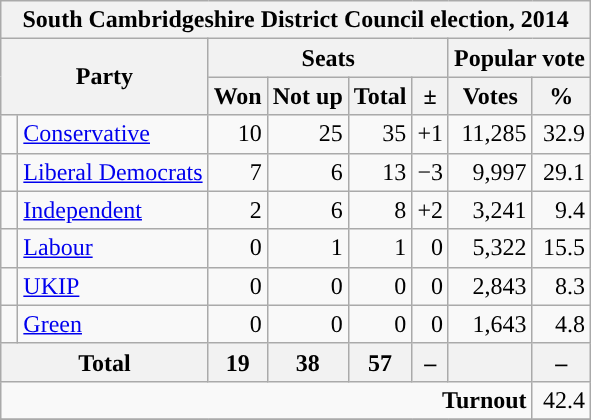<table class="wikitable">
<tr>
<th colspan="8"><strong>South Cambridgeshire District Council election, 2014</strong></th>
</tr>
<tr>
<th rowspan="2" colspan="2">Party</th>
<th colspan="4">Seats</th>
<th colspan="2">Popular vote</th>
</tr>
<tr>
<th>Won</th>
<th>Not up</th>
<th>Total</th>
<th>±</th>
<th>Votes</th>
<th>%</th>
</tr>
<tr>
<td style="background-color: "> </td>
<td><a href='#'>Conservative</a></td>
<td align=right>10</td>
<td align=right>25</td>
<td align=right>35</td>
<td align=right>+1</td>
<td align=right>11,285</td>
<td align=right>32.9</td>
</tr>
<tr>
<td style="background-color: "> </td>
<td><a href='#'>Liberal Democrats</a></td>
<td align=right>7</td>
<td align=right>6</td>
<td align=right>13</td>
<td align=right>−3</td>
<td align=right>9,997</td>
<td align=right>29.1</td>
</tr>
<tr>
<td style="background-color: "> </td>
<td><a href='#'>Independent</a></td>
<td align=right>2</td>
<td align=right>6</td>
<td align=right>8</td>
<td align=right>+2</td>
<td align=right>3,241</td>
<td align=right>9.4</td>
</tr>
<tr>
<td style="background-color: "> </td>
<td><a href='#'>Labour</a></td>
<td align=right>0</td>
<td align=right>1</td>
<td align=right>1</td>
<td align=right>0</td>
<td align=right>5,322</td>
<td align=right>15.5</td>
</tr>
<tr>
<td style="background-color: "> </td>
<td><a href='#'>UKIP</a></td>
<td align=right>0</td>
<td align=right>0</td>
<td align=right>0</td>
<td align=right>0</td>
<td align=right>2,843</td>
<td align=right>8.3</td>
</tr>
<tr>
<td style="background-color: "> </td>
<td><a href='#'>Green</a></td>
<td align=right>0</td>
<td align=right>0</td>
<td align=right>0</td>
<td align=right>0</td>
<td align=right>1,643</td>
<td align=right>4.8</td>
</tr>
<tr>
<th colspan="2">Total</th>
<th align=right>19</th>
<th align=right>38</th>
<th align=right>57</th>
<th align=right>–</th>
<th align=right></th>
<th align=right>–</th>
</tr>
<tr>
<td colspan="7" align=right><strong>Turnout</strong></td>
<td align=right>42.4</td>
</tr>
<tr>
</tr>
</table>
